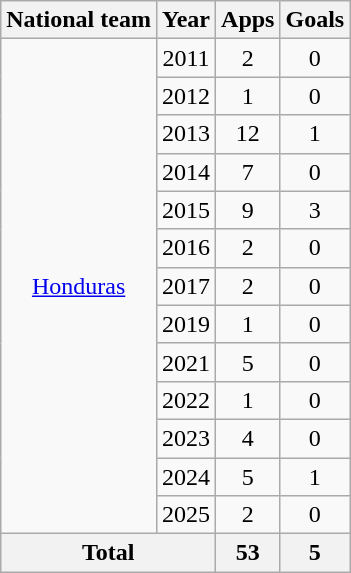<table class="wikitable" style="text-align: center;">
<tr>
<th>National team</th>
<th>Year</th>
<th>Apps</th>
<th>Goals</th>
</tr>
<tr>
<td rowspan="13"><a href='#'>Honduras</a></td>
<td>2011</td>
<td>2</td>
<td>0</td>
</tr>
<tr>
<td>2012</td>
<td>1</td>
<td>0</td>
</tr>
<tr>
<td>2013</td>
<td>12</td>
<td>1</td>
</tr>
<tr>
<td>2014</td>
<td>7</td>
<td>0</td>
</tr>
<tr>
<td>2015</td>
<td>9</td>
<td>3</td>
</tr>
<tr>
<td>2016</td>
<td>2</td>
<td>0</td>
</tr>
<tr>
<td>2017</td>
<td>2</td>
<td>0</td>
</tr>
<tr>
<td>2019</td>
<td>1</td>
<td>0</td>
</tr>
<tr>
<td>2021</td>
<td>5</td>
<td>0</td>
</tr>
<tr>
<td>2022</td>
<td>1</td>
<td>0</td>
</tr>
<tr>
<td>2023</td>
<td>4</td>
<td>0</td>
</tr>
<tr>
<td>2024</td>
<td>5</td>
<td>1</td>
</tr>
<tr>
<td>2025</td>
<td>2</td>
<td>0</td>
</tr>
<tr>
<th colspan="2">Total</th>
<th>53</th>
<th>5</th>
</tr>
</table>
